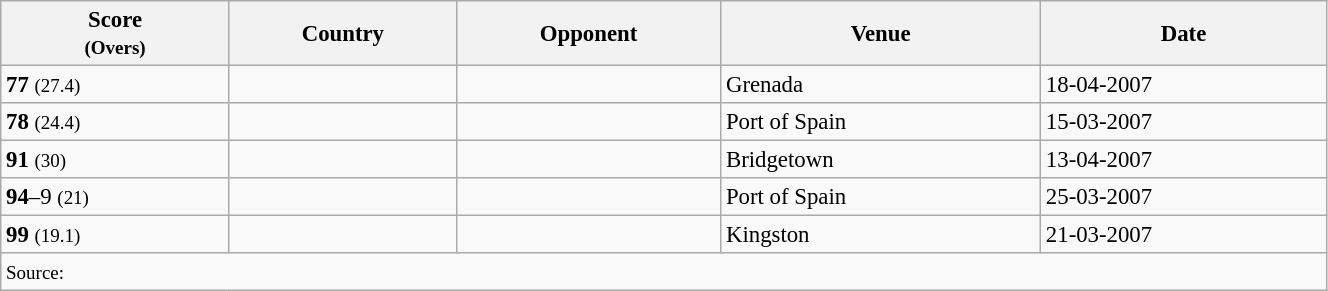<table class="wikitable" style="font-size:95%;" width="70%">
<tr>
<th>Score <br><small>(Overs)</small></th>
<th>Country</th>
<th>Opponent</th>
<th>Venue</th>
<th>Date</th>
</tr>
<tr>
<td><strong>77</strong> <small>(27.4)</small></td>
<td></td>
<td></td>
<td>Grenada</td>
<td>18-04-2007</td>
</tr>
<tr>
<td><strong>78</strong> <small>(24.4)</small></td>
<td></td>
<td></td>
<td>Port of Spain</td>
<td>15-03-2007</td>
</tr>
<tr>
<td><strong>91</strong> <small>(30)</small></td>
<td></td>
<td></td>
<td>Bridgetown</td>
<td>13-04-2007</td>
</tr>
<tr>
<td><strong>94</strong>–9 <small>(21)</small></td>
<td></td>
<td></td>
<td>Port of Spain</td>
<td>25-03-2007</td>
</tr>
<tr>
<td><strong>99</strong> <small>(19.1)</small></td>
<td></td>
<td></td>
<td>Kingston</td>
<td>21-03-2007</td>
</tr>
<tr>
<td colspan=5><small>Source: </small></td>
</tr>
</table>
